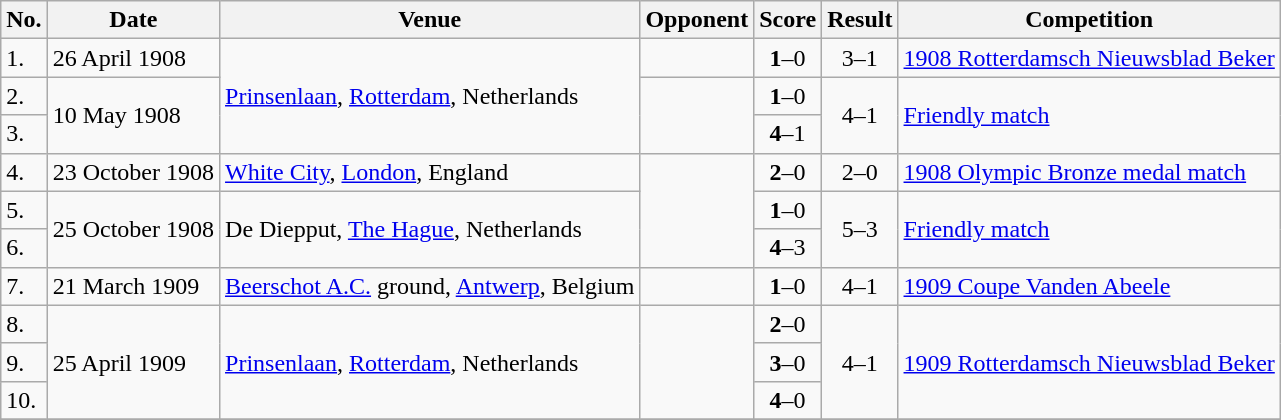<table class="wikitable sortable plainrowheaders">
<tr>
<th scope=col>No.</th>
<th scope=col>Date</th>
<th scope=col>Venue</th>
<th scope=col>Opponent</th>
<th scope=col>Score</th>
<th scope=col>Result</th>
<th scope=col>Competition</th>
</tr>
<tr>
<td>1.</td>
<td>26 April 1908</td>
<td rowspan="3"><a href='#'>Prinsenlaan</a>, <a href='#'>Rotterdam</a>, Netherlands</td>
<td></td>
<td align=center><strong>1</strong>–0</td>
<td style="text-align:center">3–1</td>
<td><a href='#'>1908 Rotterdamsch Nieuwsblad Beker</a></td>
</tr>
<tr>
<td>2.</td>
<td rowspan="2">10 May 1908</td>
<td rowspan="2"></td>
<td align=center><strong>1</strong>–0</td>
<td rowspan="2" style="text-align:center">4–1</td>
<td rowspan="2"><a href='#'>Friendly match</a></td>
</tr>
<tr>
<td>3.</td>
<td align=center><strong>4</strong>–1</td>
</tr>
<tr>
<td>4.</td>
<td>23 October 1908</td>
<td><a href='#'>White City</a>, <a href='#'>London</a>, England</td>
<td rowspan="3"></td>
<td align=center><strong>2</strong>–0</td>
<td style="text-align:center">2–0</td>
<td><a href='#'>1908 Olympic Bronze medal match</a></td>
</tr>
<tr>
<td>5.</td>
<td rowspan="2">25 October 1908</td>
<td rowspan="2">De Diepput, <a href='#'>The Hague</a>, Netherlands</td>
<td align=center><strong>1</strong>–0</td>
<td rowspan="2" style="text-align:center">5–3</td>
<td rowspan="2"><a href='#'>Friendly match</a></td>
</tr>
<tr>
<td>6.</td>
<td align=center><strong>4</strong>–3</td>
</tr>
<tr>
<td>7.</td>
<td>21 March 1909</td>
<td><a href='#'>Beerschot A.C.</a> ground, <a href='#'>Antwerp</a>, Belgium</td>
<td></td>
<td align=center><strong>1</strong>–0</td>
<td style="text-align:center">4–1</td>
<td><a href='#'>1909 Coupe Vanden Abeele</a></td>
</tr>
<tr>
<td>8.</td>
<td rowspan="3">25 April 1909</td>
<td rowspan="3"><a href='#'>Prinsenlaan</a>, <a href='#'>Rotterdam</a>, Netherlands</td>
<td rowspan="3"></td>
<td align=center><strong>2</strong>–0</td>
<td rowspan="3" style="text-align:center">4–1</td>
<td rowspan="3"><a href='#'>1909 Rotterdamsch Nieuwsblad Beker</a></td>
</tr>
<tr>
<td>9.</td>
<td align=center><strong>3</strong>–0</td>
</tr>
<tr>
<td>10.</td>
<td align=center><strong>4</strong>–0</td>
</tr>
<tr>
</tr>
</table>
